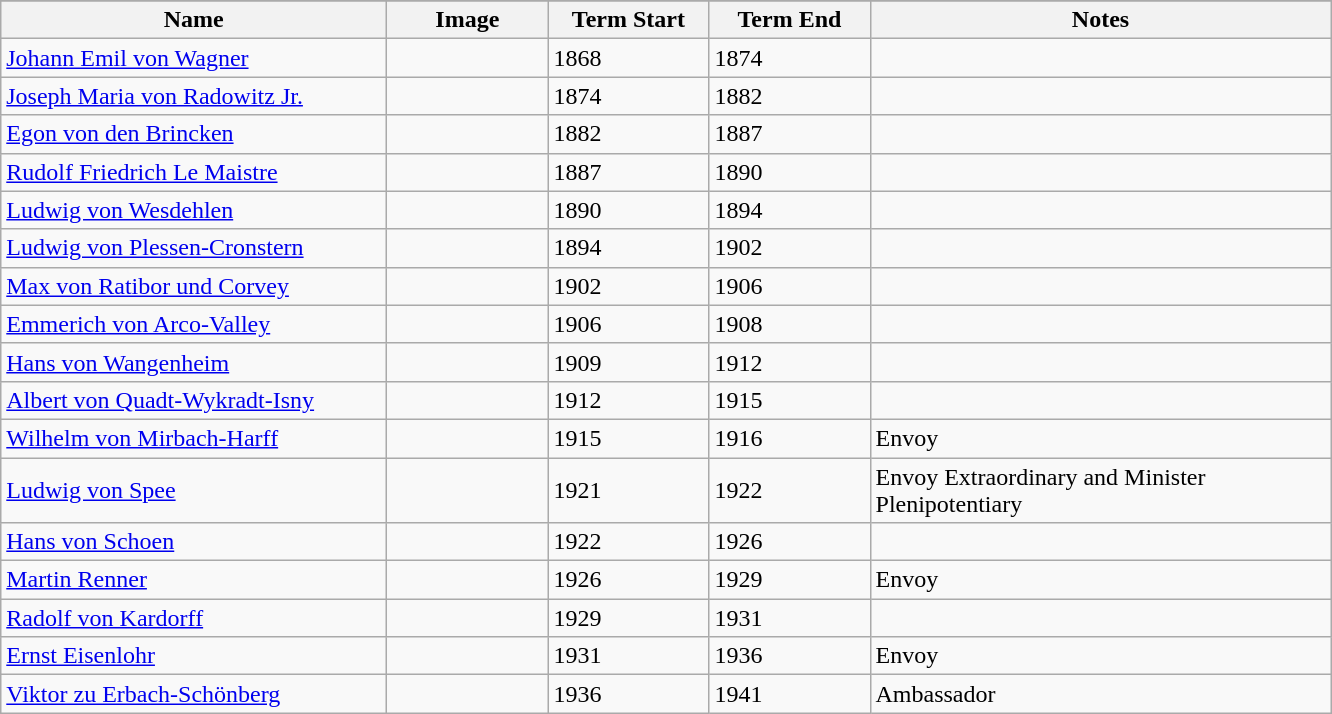<table class="wikitable">
<tr>
</tr>
<tr class="hintergrundfarbe5">
<th width="250">Name</th>
<th width="100">Image</th>
<th width="100">Term Start</th>
<th width="100">Term End</th>
<th width="300">Notes</th>
</tr>
<tr>
<td><a href='#'>Johann Emil von Wagner</a></td>
<td></td>
<td>1868</td>
<td>1874</td>
<td></td>
</tr>
<tr>
<td><a href='#'>Joseph Maria von Radowitz Jr.</a></td>
<td></td>
<td>1874</td>
<td>1882</td>
<td></td>
</tr>
<tr>
<td><a href='#'>Egon von den Brincken</a></td>
<td></td>
<td>1882</td>
<td>1887</td>
<td></td>
</tr>
<tr>
<td><a href='#'>Rudolf Friedrich Le Maistre</a></td>
<td></td>
<td>1887</td>
<td>1890</td>
<td></td>
</tr>
<tr>
<td><a href='#'>Ludwig von Wesdehlen</a></td>
<td></td>
<td>1890</td>
<td>1894</td>
<td></td>
</tr>
<tr>
<td><a href='#'>Ludwig von Plessen-Cronstern</a></td>
<td></td>
<td>1894</td>
<td>1902</td>
<td></td>
</tr>
<tr>
<td><a href='#'>Max von Ratibor und Corvey</a></td>
<td></td>
<td>1902</td>
<td>1906</td>
<td></td>
</tr>
<tr>
<td><a href='#'>Emmerich von Arco-Valley</a></td>
<td></td>
<td>1906</td>
<td>1908</td>
<td></td>
</tr>
<tr>
<td><a href='#'>Hans von Wangenheim</a></td>
<td></td>
<td>1909</td>
<td>1912</td>
<td></td>
</tr>
<tr>
<td><a href='#'>Albert von Quadt-Wykradt-Isny</a></td>
<td></td>
<td>1912</td>
<td>1915</td>
<td></td>
</tr>
<tr>
<td><a href='#'>Wilhelm von Mirbach-Harff</a></td>
<td></td>
<td>1915</td>
<td>1916</td>
<td>Envoy</td>
</tr>
<tr>
<td><a href='#'>Ludwig von Spee</a></td>
<td></td>
<td>1921</td>
<td>1922</td>
<td>Envoy Extraordinary and Minister Plenipotentiary</td>
</tr>
<tr>
<td><a href='#'>Hans von Schoen</a></td>
<td></td>
<td>1922</td>
<td>1926</td>
<td></td>
</tr>
<tr>
<td><a href='#'>Martin Renner</a></td>
<td></td>
<td>1926</td>
<td>1929</td>
<td>Envoy</td>
</tr>
<tr>
<td><a href='#'>Radolf von Kardorff</a></td>
<td></td>
<td>1929</td>
<td>1931</td>
<td></td>
</tr>
<tr>
<td><a href='#'>Ernst Eisenlohr</a></td>
<td></td>
<td>1931</td>
<td>1936</td>
<td>Envoy</td>
</tr>
<tr>
<td><a href='#'>Viktor zu Erbach-Schönberg</a></td>
<td></td>
<td>1936</td>
<td>1941</td>
<td>Ambassador</td>
</tr>
</table>
